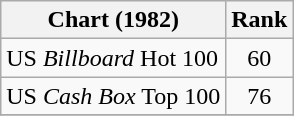<table class="wikitable">
<tr>
<th align="left">Chart (1982)</th>
<th style="text-align:center;">Rank</th>
</tr>
<tr>
<td>US <em>Billboard</em> Hot 100</td>
<td style="text-align:center;">60</td>
</tr>
<tr>
<td>US <em>Cash Box</em> Top 100</td>
<td style="text-align:center;">76</td>
</tr>
<tr>
</tr>
</table>
